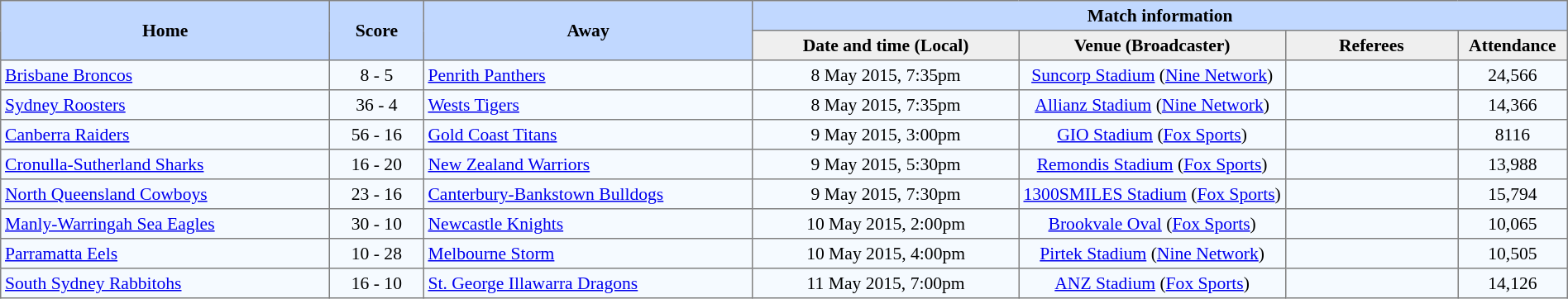<table border="1" cellpadding="3" cellspacing="0" style="border-collapse:collapse; font-size:90%; width:100%;">
<tr style="background:#c1d8ff;">
<th rowspan="2" style="width:21%;">Home</th>
<th rowspan="2" style="width:6%;">Score</th>
<th rowspan="2" style="width:21%;">Away</th>
<th colspan=6>Match information</th>
</tr>
<tr style="background:#efefef;">
<th width=17%>Date and time (Local)</th>
<th width="17%">Venue (Broadcaster)</th>
<th width=11%>Referees</th>
<th width=7%>Attendance</th>
</tr>
<tr style="text-align:center; background:#f5faff;">
<td align="left"> <a href='#'>Brisbane Broncos</a></td>
<td>8 - 5</td>
<td align="left"> <a href='#'>Penrith Panthers</a></td>
<td>8 May 2015, 7:35pm</td>
<td><a href='#'>Suncorp Stadium</a>  (<a href='#'>Nine Network</a>)</td>
<td></td>
<td>24,566</td>
</tr>
<tr style="text-align:center; background:#f5faff;">
<td align="left"> <a href='#'>Sydney Roosters</a></td>
<td>36 - 4</td>
<td align="left"> <a href='#'>Wests Tigers</a></td>
<td>8 May 2015, 7:35pm</td>
<td><a href='#'>Allianz Stadium</a>  (<a href='#'>Nine Network</a>)</td>
<td></td>
<td>14,366</td>
</tr>
<tr style="text-align:center; background:#f5faff;">
<td align="left"> <a href='#'>Canberra Raiders</a></td>
<td>56 - 16</td>
<td align="left"> <a href='#'>Gold Coast Titans</a></td>
<td>9  May 2015, 3:00pm</td>
<td><a href='#'>GIO Stadium</a> (<a href='#'>Fox Sports</a>)</td>
<td></td>
<td>8116</td>
</tr>
<tr style="text-align:center; background:#f5faff;">
<td align="left"> <a href='#'>Cronulla-Sutherland Sharks</a></td>
<td>16 - 20</td>
<td align="left"> <a href='#'>New Zealand Warriors</a></td>
<td>9 May 2015, 5:30pm</td>
<td><a href='#'>Remondis Stadium</a> (<a href='#'>Fox Sports</a>)</td>
<td></td>
<td>13,988</td>
</tr>
<tr style="text-align:center; background:#f5faff;">
<td align="left"> <a href='#'>North Queensland Cowboys</a></td>
<td>23 - 16</td>
<td align="left"> <a href='#'>Canterbury-Bankstown Bulldogs</a></td>
<td>9 May 2015, 7:30pm</td>
<td><a href='#'>1300SMILES Stadium</a> (<a href='#'>Fox Sports</a>)</td>
<td></td>
<td>15,794</td>
</tr>
<tr style="text-align:center; background:#f5faff;">
<td align="left"> <a href='#'>Manly-Warringah Sea Eagles</a></td>
<td>30 - 10</td>
<td align="left"> <a href='#'>Newcastle Knights</a></td>
<td>10 May 2015, 2:00pm</td>
<td><a href='#'>Brookvale Oval</a> (<a href='#'>Fox Sports</a>)</td>
<td></td>
<td>10,065</td>
</tr>
<tr style="text-align:center; background:#f5faff;">
<td align="left"> <a href='#'>Parramatta Eels</a></td>
<td>10 - 28</td>
<td align="left"> <a href='#'>Melbourne Storm</a></td>
<td>10 May 2015, 4:00pm</td>
<td><a href='#'>Pirtek Stadium</a>  (<a href='#'>Nine Network</a>)</td>
<td></td>
<td>10,505</td>
</tr>
<tr style="text-align:center; background:#f5faff;">
<td align="left"> <a href='#'>South Sydney Rabbitohs</a></td>
<td>16 - 10</td>
<td align="left"> <a href='#'>St. George Illawarra Dragons</a></td>
<td>11 May 2015, 7:00pm</td>
<td><a href='#'>ANZ Stadium</a> (<a href='#'>Fox Sports</a>)</td>
<td></td>
<td>14,126</td>
</tr>
</table>
